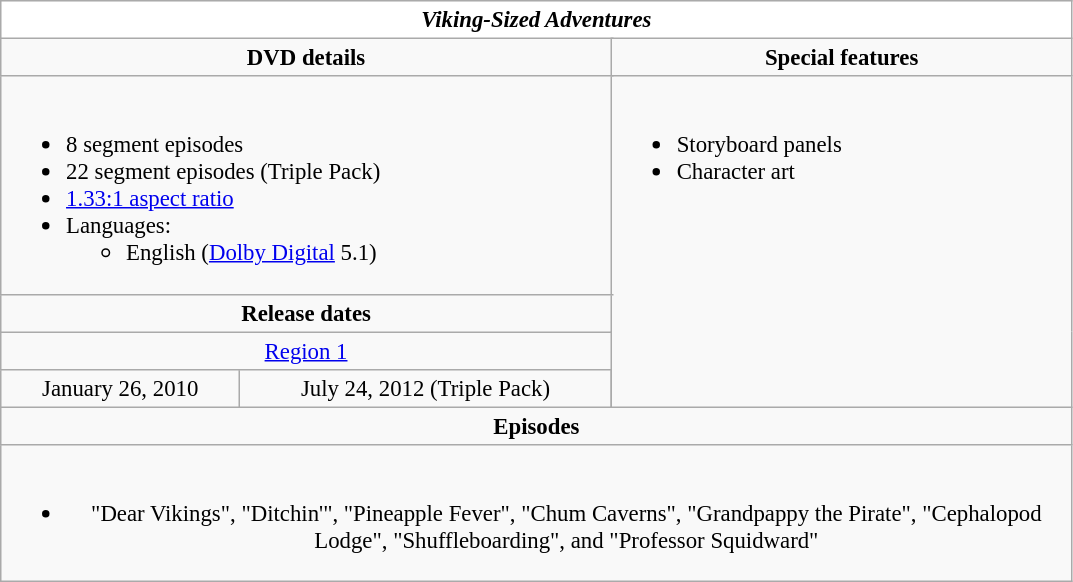<table class="wikitable" style="font-size: 95%;">
<tr style="background:#FFF; color:#000;">
<td colspan="4" align="center"><strong><em>Viking-Sized Adventures</em></strong></td>
</tr>
<tr valign="top">
<td style="text-align:center; width:400px;" colspan="3"><strong>DVD details</strong></td>
<td style="width:300px; text-align:center;"><strong>Special features</strong></td>
</tr>
<tr valign="top">
<td colspan="3" style="text-align:left; width:400px;"><br><ul><li>8 segment episodes</li><li>22 segment episodes (Triple Pack)</li><li><a href='#'>1.33:1 aspect ratio</a></li><li>Languages:<ul><li>English (<a href='#'>Dolby Digital</a> 5.1)</li></ul></li></ul></td>
<td rowspan="4" style="text-align:left; width:300px;"><br><ul><li>Storyboard panels</li><li>Character art</li></ul></td>
</tr>
<tr>
<td colspan="3" style="text-align:center;"><strong>Release dates</strong></td>
</tr>
<tr>
<td colspan="3" style="text-align:center;"><a href='#'>Region 1</a></td>
</tr>
<tr style="text-align:center;">
<td>January 26, 2010</td>
<td>July 24, 2012 (Triple Pack)</td>
</tr>
<tr>
<td style="text-align:center; width:400px;" colspan="4"><strong>Episodes</strong></td>
</tr>
<tr>
<td style="text-align:center; width:400px;" colspan="4"><br><ul><li>"Dear Vikings", "Ditchin'", "Pineapple Fever", "Chum Caverns", "Grandpappy the Pirate", "Cephalopod Lodge", "Shuffleboarding", and "Professor Squidward"</li></ul></td>
</tr>
</table>
